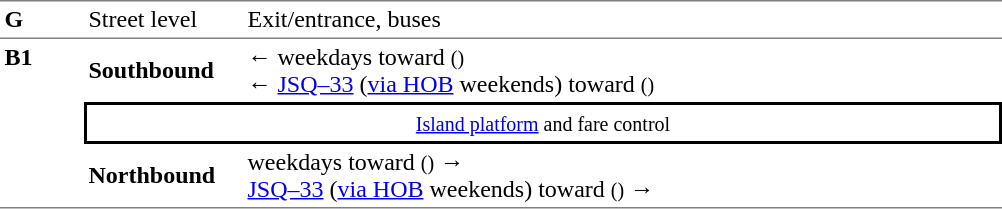<table table border=0 cellspacing=0 cellpadding=3>
<tr>
<td style="border-top:solid 1px gray;" width=50><strong>G</strong></td>
<td style="border-top:solid 1px gray;" width=100>Street level</td>
<td style="border-top:solid 1px gray;" width=500>Exit/entrance, buses</td>
</tr>
<tr>
<td style="border-top:solid 1px gray;border-bottom:solid 1px gray;" valign=top rowspan=4><strong>B1</strong></td>
<td style="border-top:solid 1px gray;"><strong>Southbound</strong></td>
<td style="border-top:solid 1px gray;">←  weekdays toward  <small>()</small><br>←   <a href='#'>JSQ–33</a> (<a href='#'>via HOB</a> weekends) toward  <small>()</small></td>
</tr>
<tr>
<td style="border-top:solid 2px black;border-right:solid 2px black;border-left:solid 2px black;border-bottom:solid 2px black;text-align:center;" colspan=2><small><a href='#'>Island platform</a> and fare control</small></td>
</tr>
<tr>
<td style="border-bottom:solid 1px gray;"><strong>Northbound</strong></td>
<td style="border-bottom:solid 1px gray;">  weekdays toward  <small>()</small> →<br>   <a href='#'>JSQ–33</a> (<a href='#'>via HOB</a> weekends) toward  <small>()</small> →</td>
</tr>
</table>
